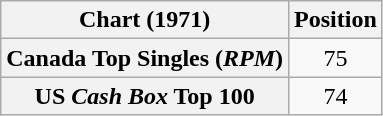<table class="wikitable sortable plainrowheaders" style="text-align:center">
<tr>
<th scope="col">Chart (1971)</th>
<th scope="col">Position</th>
</tr>
<tr>
<th scope="row">Canada Top Singles (<em>RPM</em>)</th>
<td>75</td>
</tr>
<tr>
<th scope="row">US <em>Cash Box</em> Top 100</th>
<td>74</td>
</tr>
</table>
